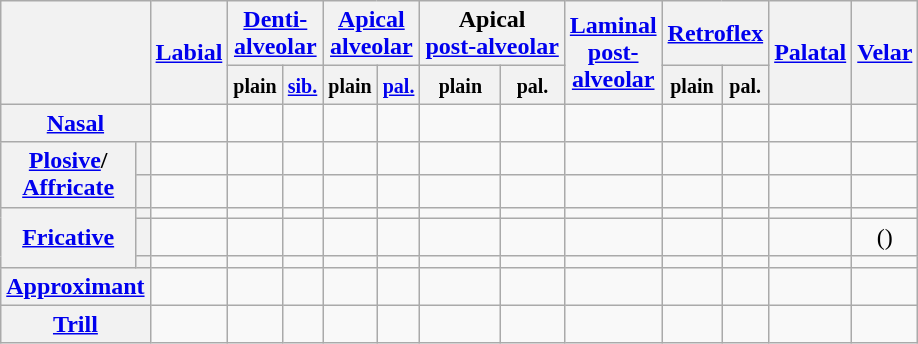<table class="wikitable" style=text-align:center>
<tr>
<th colspan=2 rowspan=2></th>
<th rowspan=2><a href='#'>Labial</a></th>
<th colspan=2><a href='#'>Denti-<br>alveolar</a></th>
<th colspan=2><a href='#'>Apical</a><br><a href='#'>alveolar</a></th>
<th colspan=2>Apical<br><a href='#'>post-alveolar</a></th>
<th rowspan=2><a href='#'>Laminal<br>post-<br>alveolar</a></th>
<th colspan=2><a href='#'>Retroflex</a></th>
<th rowspan=2><a href='#'>Palatal</a></th>
<th rowspan=2><a href='#'>Velar</a></th>
</tr>
<tr>
<th><small>plain</small></th>
<th><small><a href='#'>sib.</a></small></th>
<th><small>plain</small></th>
<th><small><a href='#'>pal.</a></small></th>
<th><small>plain</small></th>
<th><small>pal.</small></th>
<th><small>plain</small></th>
<th><small>pal.</small></th>
</tr>
<tr>
<th colspan=2><a href='#'>Nasal</a></th>
<td><strong></strong> </td>
<td></td>
<td></td>
<td></td>
<td></td>
<td><strong></strong> </td>
<td></td>
<td></td>
<td> </td>
<td></td>
<td></td>
<td></td>
</tr>
<tr>
<th rowspan=2><a href='#'>Plosive</a>/<br><a href='#'>Affricate</a></th>
<th></th>
<td><strong></strong> </td>
<td><strong></strong> </td>
<td> </td>
<td></td>
<td></td>
<td> </td>
<td></td>
<td> </td>
<td> </td>
<td></td>
<td></td>
<td><strong></strong> </td>
</tr>
<tr>
<th></th>
<td> </td>
<td> </td>
<td> </td>
<td></td>
<td></td>
<td> </td>
<td></td>
<td> </td>
<td> </td>
<td></td>
<td></td>
<td> </td>
</tr>
<tr>
<th rowspan=3><a href='#'>Fricative</a></th>
<th></th>
<td><strong></strong> </td>
<td> </td>
<td><strong></strong> </td>
<td></td>
<td></td>
<td> </td>
<td></td>
<td> </td>
<td> </td>
<td></td>
<td></td>
<td> </td>
</tr>
<tr>
<th></th>
<td></td>
<td></td>
<td></td>
<td></td>
<td></td>
<td></td>
<td></td>
<td> </td>
<td> </td>
<td></td>
<td></td>
<td>() </td>
</tr>
<tr>
<th></th>
<td></td>
<td> </td>
<td></td>
<td></td>
<td></td>
<td></td>
<td></td>
<td></td>
<td> </td>
<td></td>
<td></td>
<td></td>
</tr>
<tr>
<th colspan=2><a href='#'>Approximant</a></th>
<td></td>
<td><strong></strong> </td>
<td></td>
<td></td>
<td></td>
<td></td>
<td></td>
<td></td>
<td> </td>
<td></td>
<td><strong></strong> </td>
<td><strong></strong> </td>
</tr>
<tr>
<th colspan=2><a href='#'>Trill</a></th>
<td></td>
<td></td>
<td></td>
<td><strong></strong> </td>
<td> </td>
<td> </td>
<td> </td>
<td></td>
<td> </td>
<td> </td>
<td></td>
<td></td>
</tr>
</table>
